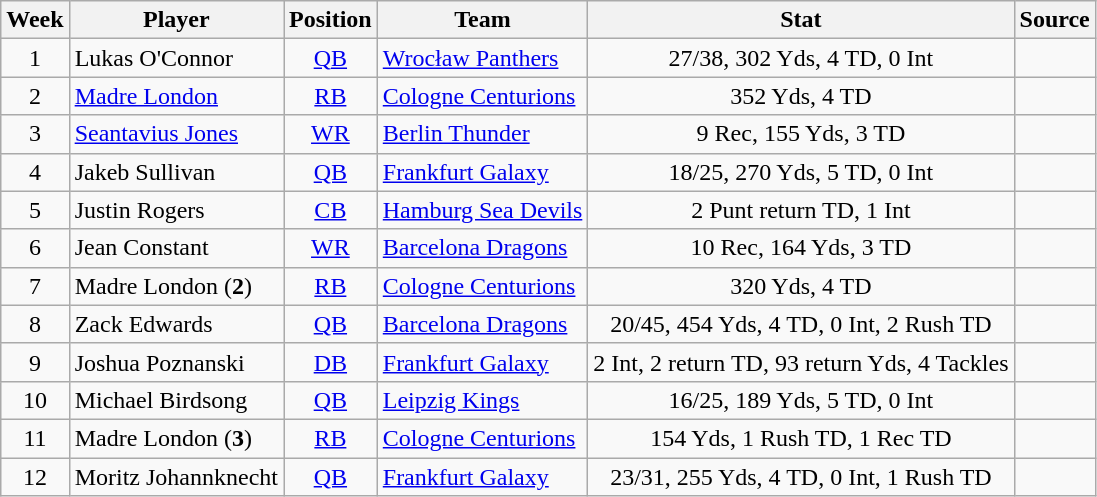<table class="wikitable">
<tr>
<th>Week</th>
<th>Player</th>
<th>Position</th>
<th>Team</th>
<th>Stat</th>
<th>Source</th>
</tr>
<tr>
<td align="center">1</td>
<td>Lukas O'Connor </td>
<td align="center"><a href='#'>QB</a></td>
<td><a href='#'>Wrocław Panthers</a></td>
<td align="center">27/38, 302 Yds, 4 TD, 0 Int</td>
<td align="center"></td>
</tr>
<tr>
<td align="center">2</td>
<td><a href='#'>Madre London</a> </td>
<td align="center"><a href='#'>RB</a></td>
<td><a href='#'>Cologne Centurions</a></td>
<td align="center">352 Yds, 4 TD</td>
<td align="center"></td>
</tr>
<tr>
<td align="center">3</td>
<td><a href='#'>Seantavius Jones</a> </td>
<td align="center"><a href='#'>WR</a></td>
<td><a href='#'>Berlin Thunder</a></td>
<td align="center">9 Rec, 155 Yds, 3 TD</td>
<td align="center"></td>
</tr>
<tr>
<td align="center">4</td>
<td>Jakeb Sullivan </td>
<td align="center"><a href='#'>QB</a></td>
<td><a href='#'>Frankfurt Galaxy</a></td>
<td align="center">18/25, 270 Yds, 5 TD, 0 Int</td>
<td align="center"></td>
</tr>
<tr>
<td align="center">5</td>
<td>Justin Rogers </td>
<td align="center"><a href='#'>CB</a></td>
<td><a href='#'>Hamburg Sea Devils</a></td>
<td align="center">2 Punt return TD, 1 Int</td>
<td align="center"></td>
</tr>
<tr>
<td align="center">6</td>
<td>Jean Constant </td>
<td align="center"><a href='#'>WR</a></td>
<td><a href='#'>Barcelona Dragons</a></td>
<td align="center">10 Rec, 164 Yds, 3 TD</td>
<td align="center"></td>
</tr>
<tr>
<td align="center">7</td>
<td>Madre London  (<strong>2</strong>)</td>
<td align="center"><a href='#'>RB</a></td>
<td><a href='#'>Cologne Centurions</a></td>
<td align="center">320 Yds, 4 TD</td>
<td align="center"></td>
</tr>
<tr>
<td align="center">8</td>
<td>Zack Edwards </td>
<td align="center"><a href='#'>QB</a></td>
<td><a href='#'>Barcelona Dragons</a></td>
<td align="center">20/45, 454 Yds, 4 TD, 0 Int, 2 Rush TD</td>
<td align="center"></td>
</tr>
<tr>
<td align="center">9</td>
<td>Joshua Poznanski </td>
<td align="center"><a href='#'>DB</a></td>
<td><a href='#'>Frankfurt Galaxy</a></td>
<td align="center">2 Int, 2 return TD, 93 return Yds, 4 Tackles</td>
<td align="center"></td>
</tr>
<tr>
<td align="center">10</td>
<td>Michael Birdsong </td>
<td align="center"><a href='#'>QB</a></td>
<td><a href='#'>Leipzig Kings</a></td>
<td align="center">16/25, 189 Yds, 5 TD, 0 Int</td>
<td align="center"></td>
</tr>
<tr>
<td align="center">11</td>
<td>Madre London  (<strong>3</strong>)</td>
<td align="center"><a href='#'>RB</a></td>
<td><a href='#'>Cologne Centurions</a></td>
<td align="center">154 Yds, 1 Rush TD, 1 Rec TD</td>
<td align="center"></td>
</tr>
<tr>
<td align="center">12</td>
<td>Moritz Johannknecht </td>
<td align="center"><a href='#'>QB</a></td>
<td><a href='#'>Frankfurt Galaxy</a></td>
<td align="center">23/31, 255 Yds, 4 TD, 0 Int, 1 Rush TD</td>
<td align="center"></td>
</tr>
</table>
